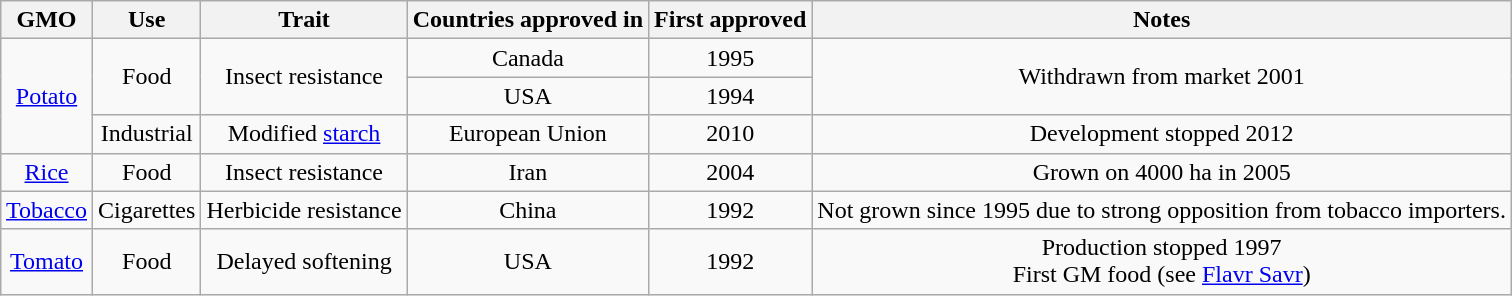<table class="wikitable sortable" style="margin:auto; text-align:center">
<tr>
<th>GMO</th>
<th>Use</th>
<th>Trait</th>
<th>Countries approved in</th>
<th>First approved</th>
<th>Notes</th>
</tr>
<tr>
<td rowspan="3"><a href='#'>Potato</a></td>
<td rowspan="2">Food</td>
<td rowspan="2">Insect resistance</td>
<td>Canada</td>
<td>1995</td>
<td rowspan="2">Withdrawn from market 2001</td>
</tr>
<tr>
<td>USA</td>
<td>1994</td>
</tr>
<tr>
<td>Industrial</td>
<td>Modified <a href='#'>starch</a></td>
<td>European Union</td>
<td>2010</td>
<td>Development stopped 2012</td>
</tr>
<tr>
<td><a href='#'>Rice</a></td>
<td>Food</td>
<td>Insect resistance</td>
<td>Iran</td>
<td>2004</td>
<td>Grown on 4000 ha in 2005</td>
</tr>
<tr>
<td><a href='#'>Tobacco</a></td>
<td>Cigarettes</td>
<td>Herbicide resistance</td>
<td>China</td>
<td>1992</td>
<td>Not grown since 1995 due to strong opposition from tobacco importers.</td>
</tr>
<tr>
<td><a href='#'>Tomato</a></td>
<td>Food</td>
<td>Delayed softening</td>
<td>USA</td>
<td>1992</td>
<td>Production stopped 1997<br>First GM food (see <a href='#'>Flavr Savr</a>)</td>
</tr>
</table>
